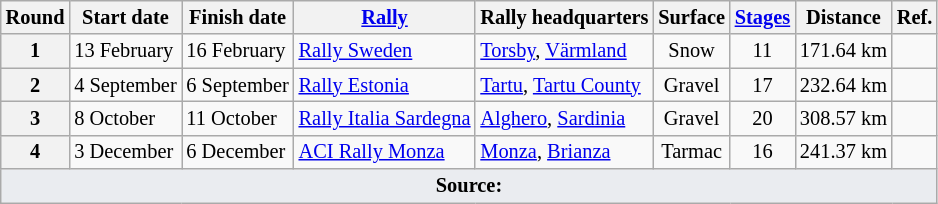<table class="wikitable" style="font-size: 85%;">
<tr>
<th>Round</th>
<th>Start date</th>
<th>Finish date</th>
<th><a href='#'>Rally</a></th>
<th>Rally headquarters</th>
<th nowrap>Surface</th>
<th><a href='#'>Stages</a></th>
<th>Distance</th>
<th>Ref.</th>
</tr>
<tr>
<th>1</th>
<td nowrap>13 February</td>
<td nowrap>16 February</td>
<td> <a href='#'>Rally Sweden</a></td>
<td><a href='#'>Torsby</a>, <a href='#'>Värmland</a></td>
<td align=center>Snow</td>
<td align=center>11</td>
<td align=center>171.64 km</td>
<td align=center></td>
</tr>
<tr>
<th>2</th>
<td nowrap>4 September</td>
<td nowrap>6 September</td>
<td> <a href='#'>Rally Estonia</a></td>
<td nowrap><a href='#'>Tartu</a>, <a href='#'>Tartu County</a></td>
<td align=center>Gravel</td>
<td align=center>17</td>
<td align=center>232.64 km</td>
<td align=center></td>
</tr>
<tr>
<th>3</th>
<td>8 October</td>
<td>11 October</td>
<td nowrap> <a href='#'>Rally Italia Sardegna</a></td>
<td><a href='#'>Alghero</a>, <a href='#'>Sardinia</a></td>
<td align=center>Gravel</td>
<td align=center>20</td>
<td align=center>308.57 km</td>
<td align=center></td>
</tr>
<tr>
<th>4</th>
<td>3 December</td>
<td>6 December</td>
<td> <a href='#'>ACI Rally Monza</a></td>
<td><a href='#'>Monza</a>, <a href='#'>Brianza</a></td>
<td align=center>Tarmac</td>
<td align=center>16</td>
<td align=center>241.37 km</td>
<td align=center></td>
</tr>
<tr>
<td style="background-color:#EAECF0; text-align:center" colspan="9"><strong>Source:</strong></td>
</tr>
</table>
